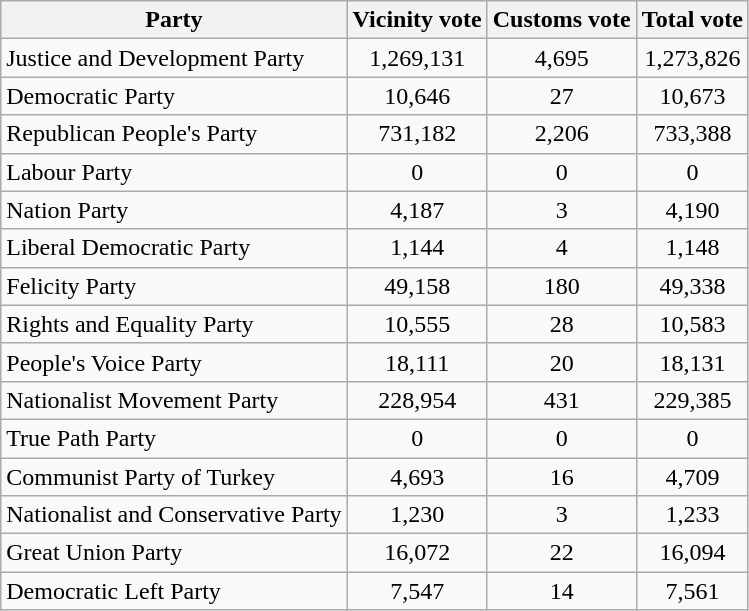<table class="wikitable sortable">
<tr>
<th style="text-align:center;">Party</th>
<th style="text-align:center;">Vicinity vote</th>
<th style="text-align:center;">Customs vote</th>
<th style="text-align:center;">Total vote</th>
</tr>
<tr>
<td>Justice and Development Party</td>
<td style="text-align:center;">1,269,131</td>
<td style="text-align:center;">4,695</td>
<td style="text-align:center;">1,273,826</td>
</tr>
<tr>
<td>Democratic Party</td>
<td style="text-align:center;">10,646</td>
<td style="text-align:center;">27</td>
<td style="text-align:center;">10,673</td>
</tr>
<tr>
<td>Republican People's Party</td>
<td style="text-align:center;">731,182</td>
<td style="text-align:center;">2,206</td>
<td style="text-align:center;">733,388</td>
</tr>
<tr>
<td>Labour Party</td>
<td style="text-align:center;">0</td>
<td style="text-align:center;">0</td>
<td style="text-align:center;">0</td>
</tr>
<tr>
<td>Nation Party</td>
<td style="text-align:center;">4,187</td>
<td style="text-align:center;">3</td>
<td style="text-align:center;">4,190</td>
</tr>
<tr>
<td>Liberal Democratic Party</td>
<td style="text-align:center;">1,144</td>
<td style="text-align:center;">4</td>
<td style="text-align:center;">1,148</td>
</tr>
<tr>
<td>Felicity Party</td>
<td style="text-align:center;">49,158</td>
<td style="text-align:center;">180</td>
<td style="text-align:center;">49,338</td>
</tr>
<tr>
<td>Rights and Equality Party</td>
<td style="text-align:center;">10,555</td>
<td style="text-align:center;">28</td>
<td style="text-align:center;">10,583</td>
</tr>
<tr>
<td>People's Voice Party</td>
<td style="text-align:center;">18,111</td>
<td style="text-align:center;">20</td>
<td style="text-align:center;">18,131</td>
</tr>
<tr>
<td>Nationalist Movement Party</td>
<td style="text-align:center;">228,954</td>
<td style="text-align:center;">431</td>
<td style="text-align:center;">229,385</td>
</tr>
<tr>
<td>True Path Party</td>
<td style="text-align:center;">0</td>
<td style="text-align:center;">0</td>
<td style="text-align:center;">0</td>
</tr>
<tr>
<td>Communist Party of Turkey</td>
<td style="text-align:center;">4,693</td>
<td style="text-align:center;">16</td>
<td style="text-align:center;">4,709</td>
</tr>
<tr>
<td>Nationalist and Conservative Party</td>
<td style="text-align:center;">1,230</td>
<td style="text-align:center;">3</td>
<td style="text-align:center;">1,233</td>
</tr>
<tr>
<td>Great Union Party</td>
<td style="text-align:center;">16,072</td>
<td style="text-align:center;">22</td>
<td style="text-align:center;">16,094</td>
</tr>
<tr>
<td>Democratic Left Party</td>
<td style="text-align:center;">7,547</td>
<td style="text-align:center;">14</td>
<td style="text-align:center;">7,561</td>
</tr>
</table>
